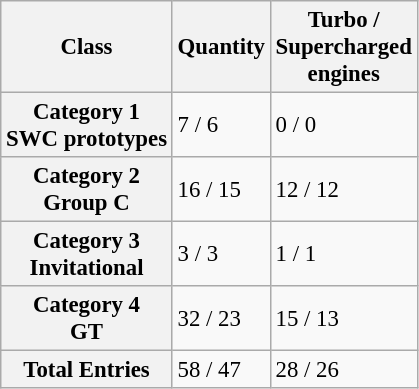<table class="wikitable" style="font-size: 95%">
<tr>
<th>Class</th>
<th>Quantity</th>
<th>Turbo /<br>Supercharged<br>engines</th>
</tr>
<tr>
<th>Category 1<br>SWC prototypes</th>
<td>7 / 6</td>
<td>0 / 0</td>
</tr>
<tr>
<th>Category 2<br>Group C</th>
<td>16 / 15</td>
<td>12 / 12</td>
</tr>
<tr>
<th>Category 3<br>Invitational</th>
<td>3 / 3</td>
<td>1 / 1</td>
</tr>
<tr>
<th>Category 4<br>GT</th>
<td>32 / 23</td>
<td>15 / 13</td>
</tr>
<tr>
<th>Total Entries</th>
<td>58 / 47</td>
<td>28 / 26</td>
</tr>
</table>
